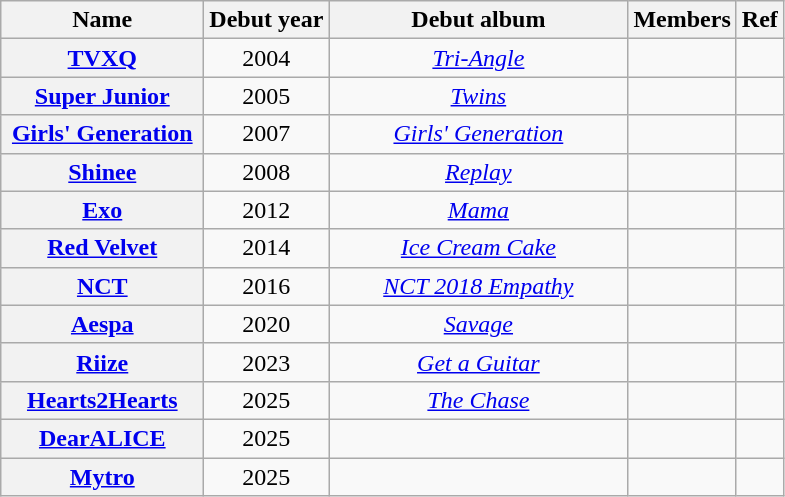<table class="wikitable sortable plainrowheaders" style="text-align:center">
<tr>
<th scope="col" style="width:8em">Name</th>
<th>Debut year</th>
<th class="unsortable" scope="col" style="width:12em">Debut album</th>
<th class="unsortable">Members</th>
<th class="unsortable">Ref</th>
</tr>
<tr>
<th scope="row"><a href='#'>TVXQ</a></th>
<td>2004</td>
<td><em><a href='#'>Tri-Angle</a></em></td>
<td style="text-align:left"><br><small></small></td>
<td></td>
</tr>
<tr>
<th scope="row"><a href='#'>Super Junior</a></th>
<td>2005</td>
<td><em><a href='#'>Twins</a></em></td>
<td style="text-align:left"><br><small></small></td>
<td></td>
</tr>
<tr>
<th scope="row"><a href='#'>Girls' Generation</a></th>
<td>2007</td>
<td><em><a href='#'>Girls' Generation</a></em></td>
<td style="text-align:left"><br><small></small></td>
<td></td>
</tr>
<tr>
<th scope="row"><a href='#'>Shinee</a></th>
<td>2008</td>
<td><em><a href='#'>Replay</a></em></td>
<td style="text-align:left"><br><small></small></td>
<td></td>
</tr>
<tr>
<th scope="row"><a href='#'>Exo</a></th>
<td>2012</td>
<td><em><a href='#'>Mama</a></em></td>
<td style="text-align:left"><br><small></small></td>
<td></td>
</tr>
<tr>
<th scope="row"><a href='#'>Red Velvet</a></th>
<td>2014</td>
<td><em><a href='#'>Ice Cream Cake</a></em></td>
<td style="text-align:left"></td>
<td></td>
</tr>
<tr>
<th scope="row"><a href='#'>NCT</a></th>
<td>2016</td>
<td><em><a href='#'>NCT 2018 Empathy</a></em></td>
<td style="text-align:left"><br><small></small></td>
<td></td>
</tr>
<tr>
<th scope="row"><a href='#'>Aespa</a></th>
<td>2020</td>
<td><em><a href='#'>Savage</a></em></td>
<td></td>
<td></td>
</tr>
<tr>
<th scope="row"><a href='#'>Riize</a></th>
<td>2023</td>
<td><em><a href='#'>Get a Guitar</a></em></td>
<td style="text-align:left"><br><small></small></td>
<td></td>
</tr>
<tr>
<th scope="row"><a href='#'>Hearts2Hearts</a></th>
<td>2025</td>
<td><em><a href='#'>The Chase</a></em></td>
<td style="text-align:left"></td>
<td></td>
</tr>
<tr>
<th scope="row"><a href='#'>DearALICE</a></th>
<td>2025</td>
<td></td>
<td style="text-align:left"></td>
<td></td>
</tr>
<tr>
<th scope="row"><a href='#'>Mytro</a></th>
<td>2025</td>
<td></td>
<td style="text-align:left"></td>
<td></td>
</tr>
</table>
